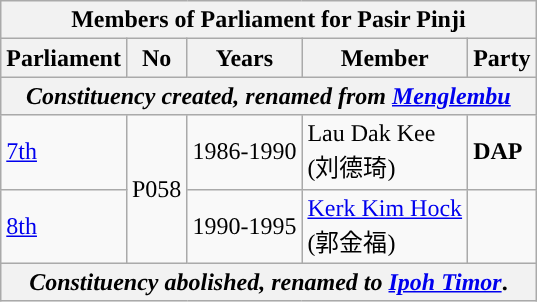<table class=wikitable>
<tr>
<th colspan="5">Members of Parliament for Pasir Pinji</th>
</tr>
<tr>
<th>Parliament</th>
<th>No</th>
<th>Years</th>
<th>Member</th>
<th>Party</th>
</tr>
<tr>
<th colspan="5" align="center"><em>Constituency created, renamed from <a href='#'>Menglembu</a></em></th>
</tr>
<tr>
<td><a href='#'>7th</a></td>
<td rowspan="2">P058</td>
<td>1986-1990</td>
<td>Lau Dak Kee  <br>(刘德琦)</td>
<td><strong>DAP</strong></td>
</tr>
<tr>
<td><a href='#'>8th</a></td>
<td>1990-1995</td>
<td><a href='#'>Kerk Kim Hock</a> <br> (郭金福)</td>
<td></td>
</tr>
<tr>
<th colspan="5" align="center"><em>Constituency abolished, renamed to <a href='#'>Ipoh Timor</a></em>.</th>
</tr>
</table>
